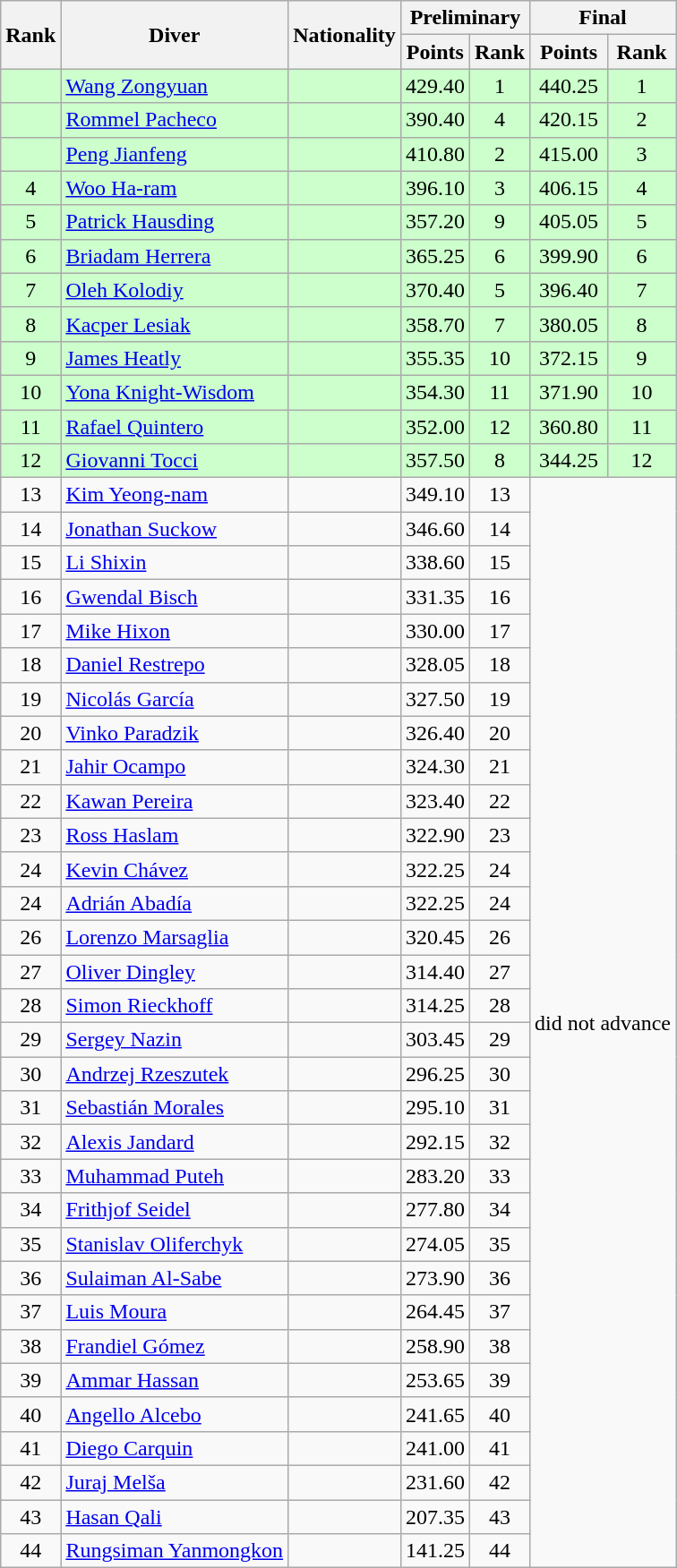<table class="wikitable sortable" style="text-align:center">
<tr>
<th rowspan=2>Rank</th>
<th rowspan=2>Diver</th>
<th rowspan=2>Nationality</th>
<th colspan=2>Preliminary</th>
<th colspan=2>Final</th>
</tr>
<tr>
<th>Points</th>
<th>Rank</th>
<th>Points</th>
<th>Rank</th>
</tr>
<tr bgcolor=ccffcc>
<td></td>
<td align=left><a href='#'>Wang Zongyuan</a></td>
<td align=left></td>
<td>429.40</td>
<td>1</td>
<td>440.25</td>
<td>1</td>
</tr>
<tr bgcolor=ccffcc>
<td></td>
<td align=left><a href='#'>Rommel Pacheco</a></td>
<td align=left></td>
<td>390.40</td>
<td>4</td>
<td>420.15</td>
<td>2</td>
</tr>
<tr bgcolor=ccffcc>
<td></td>
<td align=left><a href='#'>Peng Jianfeng</a></td>
<td align=left></td>
<td>410.80</td>
<td>2</td>
<td>415.00</td>
<td>3</td>
</tr>
<tr bgcolor=ccffcc>
<td>4</td>
<td align=left><a href='#'>Woo Ha-ram</a></td>
<td align=left></td>
<td>396.10</td>
<td>3</td>
<td>406.15</td>
<td>4</td>
</tr>
<tr bgcolor=ccffcc>
<td>5</td>
<td align=left><a href='#'>Patrick Hausding</a></td>
<td align=left></td>
<td>357.20</td>
<td>9</td>
<td>405.05</td>
<td>5</td>
</tr>
<tr bgcolor=ccffcc>
<td>6</td>
<td align=left><a href='#'>Briadam Herrera</a></td>
<td align=left></td>
<td>365.25</td>
<td>6</td>
<td>399.90</td>
<td>6</td>
</tr>
<tr bgcolor=ccffcc>
<td>7</td>
<td align=left><a href='#'>Oleh Kolodiy</a></td>
<td align=left></td>
<td>370.40</td>
<td>5</td>
<td>396.40</td>
<td>7</td>
</tr>
<tr bgcolor=ccffcc>
<td>8</td>
<td align=left><a href='#'>Kacper Lesiak</a></td>
<td align=left></td>
<td>358.70</td>
<td>7</td>
<td>380.05</td>
<td>8</td>
</tr>
<tr bgcolor=ccffcc>
<td>9</td>
<td align=left><a href='#'>James Heatly</a></td>
<td align=left></td>
<td>355.35</td>
<td>10</td>
<td>372.15</td>
<td>9</td>
</tr>
<tr bgcolor=ccffcc>
<td>10</td>
<td align=left><a href='#'>Yona Knight-Wisdom</a></td>
<td align=left></td>
<td>354.30</td>
<td>11</td>
<td>371.90</td>
<td>10</td>
</tr>
<tr bgcolor=ccffcc>
<td>11</td>
<td align=left><a href='#'>Rafael Quintero</a></td>
<td align=left></td>
<td>352.00</td>
<td>12</td>
<td>360.80</td>
<td>11</td>
</tr>
<tr bgcolor=ccffcc>
<td>12</td>
<td align=left><a href='#'>Giovanni Tocci</a></td>
<td align=left></td>
<td>357.50</td>
<td>8</td>
<td>344.25</td>
<td>12</td>
</tr>
<tr>
<td>13</td>
<td align=left><a href='#'>Kim Yeong-nam</a></td>
<td align=left></td>
<td>349.10</td>
<td>13</td>
<td colspan=2 rowspan=32>did not advance</td>
</tr>
<tr>
<td>14</td>
<td align=left><a href='#'>Jonathan Suckow</a></td>
<td align=left></td>
<td>346.60</td>
<td>14</td>
</tr>
<tr>
<td>15</td>
<td align=left><a href='#'>Li Shixin</a></td>
<td align=left></td>
<td>338.60</td>
<td>15</td>
</tr>
<tr>
<td>16</td>
<td align=left><a href='#'>Gwendal Bisch</a></td>
<td align=left></td>
<td>331.35</td>
<td>16</td>
</tr>
<tr>
<td>17</td>
<td align=left><a href='#'>Mike Hixon</a></td>
<td align=left></td>
<td>330.00</td>
<td>17</td>
</tr>
<tr>
<td>18</td>
<td align=left><a href='#'>Daniel Restrepo</a></td>
<td align=left></td>
<td>328.05</td>
<td>18</td>
</tr>
<tr>
<td>19</td>
<td align=left><a href='#'>Nicolás García</a></td>
<td align=left></td>
<td>327.50</td>
<td>19</td>
</tr>
<tr>
<td>20</td>
<td align=left><a href='#'>Vinko Paradzik</a></td>
<td align=left></td>
<td>326.40</td>
<td>20</td>
</tr>
<tr>
<td>21</td>
<td align=left><a href='#'>Jahir Ocampo</a></td>
<td align=left></td>
<td>324.30</td>
<td>21</td>
</tr>
<tr>
<td>22</td>
<td align=left><a href='#'>Kawan Pereira</a></td>
<td align=left></td>
<td>323.40</td>
<td>22</td>
</tr>
<tr>
<td>23</td>
<td align=left><a href='#'>Ross Haslam</a></td>
<td align=left></td>
<td>322.90</td>
<td>23</td>
</tr>
<tr>
<td>24</td>
<td align=left><a href='#'>Kevin Chávez</a></td>
<td align=left></td>
<td>322.25</td>
<td>24</td>
</tr>
<tr>
<td>24</td>
<td align=left><a href='#'>Adrián Abadía</a></td>
<td align=left></td>
<td>322.25</td>
<td>24</td>
</tr>
<tr>
<td>26</td>
<td align=left><a href='#'>Lorenzo Marsaglia</a></td>
<td align=left></td>
<td>320.45</td>
<td>26</td>
</tr>
<tr>
<td>27</td>
<td align=left><a href='#'>Oliver Dingley</a></td>
<td align=left></td>
<td>314.40</td>
<td>27</td>
</tr>
<tr>
<td>28</td>
<td align=left><a href='#'>Simon Rieckhoff</a></td>
<td align=left></td>
<td>314.25</td>
<td>28</td>
</tr>
<tr>
<td>29</td>
<td align=left><a href='#'>Sergey Nazin</a></td>
<td align=left></td>
<td>303.45</td>
<td>29</td>
</tr>
<tr>
<td>30</td>
<td align=left><a href='#'>Andrzej Rzeszutek</a></td>
<td align=left></td>
<td>296.25</td>
<td>30</td>
</tr>
<tr>
<td>31</td>
<td align=left><a href='#'>Sebastián Morales</a></td>
<td align=left></td>
<td>295.10</td>
<td>31</td>
</tr>
<tr>
<td>32</td>
<td align=left><a href='#'>Alexis Jandard</a></td>
<td align=left></td>
<td>292.15</td>
<td>32</td>
</tr>
<tr>
<td>33</td>
<td align=left><a href='#'>Muhammad Puteh</a></td>
<td align=left></td>
<td>283.20</td>
<td>33</td>
</tr>
<tr>
<td>34</td>
<td align=left><a href='#'>Frithjof Seidel</a></td>
<td align=left></td>
<td>277.80</td>
<td>34</td>
</tr>
<tr>
<td>35</td>
<td align=left><a href='#'>Stanislav Oliferchyk</a></td>
<td align=left></td>
<td>274.05</td>
<td>35</td>
</tr>
<tr>
<td>36</td>
<td align=left><a href='#'>Sulaiman Al-Sabe</a></td>
<td align=left></td>
<td>273.90</td>
<td>36</td>
</tr>
<tr>
<td>37</td>
<td align=left><a href='#'>Luis Moura</a></td>
<td align=left></td>
<td>264.45</td>
<td>37</td>
</tr>
<tr>
<td>38</td>
<td align=left><a href='#'>Frandiel Gómez</a></td>
<td align=left></td>
<td>258.90</td>
<td>38</td>
</tr>
<tr>
<td>39</td>
<td align=left><a href='#'>Ammar Hassan</a></td>
<td align=left></td>
<td>253.65</td>
<td>39</td>
</tr>
<tr>
<td>40</td>
<td align=left><a href='#'>Angello Alcebo</a></td>
<td align=left></td>
<td>241.65</td>
<td>40</td>
</tr>
<tr>
<td>41</td>
<td align=left><a href='#'>Diego Carquin</a></td>
<td align=left></td>
<td>241.00</td>
<td>41</td>
</tr>
<tr>
<td>42</td>
<td align=left><a href='#'>Juraj Melša</a></td>
<td align=left></td>
<td>231.60</td>
<td>42</td>
</tr>
<tr>
<td>43</td>
<td align=left><a href='#'>Hasan Qali</a></td>
<td align=left></td>
<td>207.35</td>
<td>43</td>
</tr>
<tr>
<td>44</td>
<td align=left><a href='#'>Rungsiman Yanmongkon</a></td>
<td align=left></td>
<td>141.25</td>
<td>44</td>
</tr>
</table>
